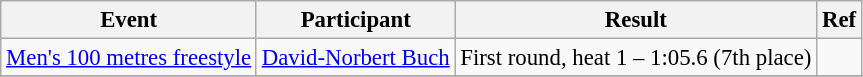<table class="wikitable" style="font-size: 95%;">
<tr>
<th>Event</th>
<th>Participant</th>
<th>Result</th>
<th>Ref</th>
</tr>
<tr>
<td><a href='#'>Men's 100 metres freestyle</a></td>
<td><a href='#'>David-Norbert Buch</a></td>
<td>First round, heat 1 – 1:05.6 (7th place)</td>
<td></td>
</tr>
<tr>
</tr>
</table>
